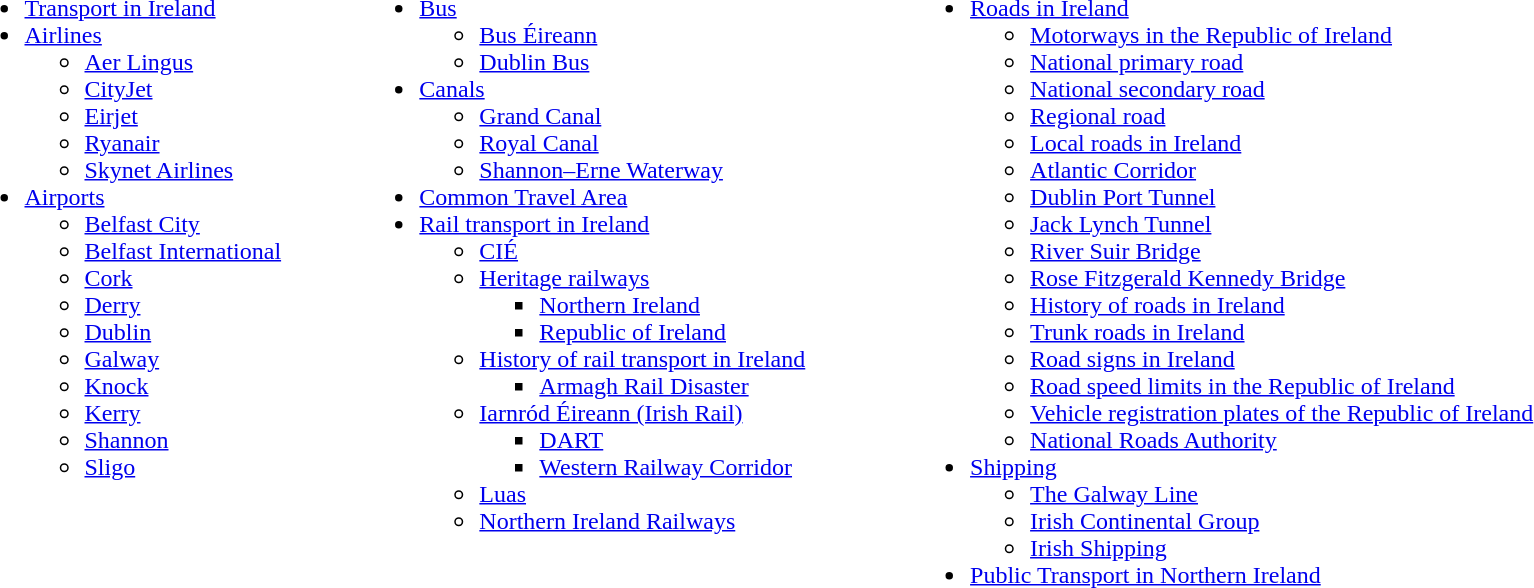<table width="90%">
<tr valign=top>
<td style= width="30%"><br><ul><li><a href='#'>Transport in Ireland</a></li><li><a href='#'>Airlines</a><ul><li><a href='#'>Aer Lingus</a></li><li><a href='#'>CityJet</a></li><li><a href='#'>Eirjet</a></li><li><a href='#'>Ryanair</a></li><li><a href='#'>Skynet Airlines</a></li></ul></li><li><a href='#'>Airports</a><ul><li><a href='#'>Belfast City</a></li><li><a href='#'>Belfast International</a></li><li><a href='#'>Cork</a></li><li><a href='#'>Derry</a></li><li><a href='#'>Dublin</a></li><li><a href='#'>Galway</a></li><li><a href='#'>Knock</a></li><li><a href='#'>Kerry</a></li><li><a href='#'>Shannon</a></li><li><a href='#'>Sligo</a></li></ul></li></ul></td>
<td></td>
<td style= width="30%"><br><ul><li><a href='#'>Bus</a><ul><li><a href='#'>Bus Éireann</a></li><li><a href='#'>Dublin Bus</a></li></ul></li><li><a href='#'>Canals</a><ul><li><a href='#'>Grand Canal</a></li><li><a href='#'>Royal Canal</a></li><li><a href='#'>Shannon–Erne Waterway</a></li></ul></li><li><a href='#'>Common Travel Area</a></li><li><a href='#'>Rail transport in Ireland</a><ul><li><a href='#'>CIÉ</a></li><li><a href='#'>Heritage railways</a><ul><li><a href='#'>Northern Ireland</a></li><li><a href='#'>Republic of Ireland</a></li></ul></li><li><a href='#'>History of rail transport in Ireland</a><ul><li><a href='#'>Armagh Rail Disaster</a></li></ul></li><li><a href='#'>Iarnród Éireann (Irish Rail)</a><ul><li><a href='#'>DART</a></li><li><a href='#'>Western Railway Corridor</a></li></ul></li><li><a href='#'>Luas</a></li><li><a href='#'>Northern Ireland Railways</a></li></ul></li></ul></td>
<td></td>
<td style= width="30%"><br><ul><li><a href='#'>Roads in Ireland</a><ul><li><a href='#'>Motorways in the Republic of Ireland</a></li><li><a href='#'>National primary road</a></li><li><a href='#'>National secondary road</a></li><li><a href='#'>Regional road</a></li><li><a href='#'>Local roads in Ireland</a></li><li><a href='#'>Atlantic Corridor</a></li><li><a href='#'>Dublin Port Tunnel</a></li><li><a href='#'>Jack Lynch Tunnel</a></li><li><a href='#'>River Suir Bridge</a></li><li><a href='#'>Rose Fitzgerald Kennedy Bridge</a></li><li><a href='#'>History of roads in Ireland</a></li><li><a href='#'>Trunk roads in Ireland</a></li><li><a href='#'>Road signs in Ireland</a></li><li><a href='#'>Road speed limits in the Republic of Ireland</a></li><li><a href='#'>Vehicle registration plates of the Republic of Ireland</a></li><li><a href='#'>National Roads Authority</a></li></ul></li><li><a href='#'>Shipping</a><ul><li><a href='#'>The Galway Line</a></li><li><a href='#'>Irish Continental Group</a></li><li><a href='#'>Irish Shipping</a></li></ul></li><li><a href='#'>Public Transport in Northern Ireland</a></li></ul></td>
</tr>
</table>
